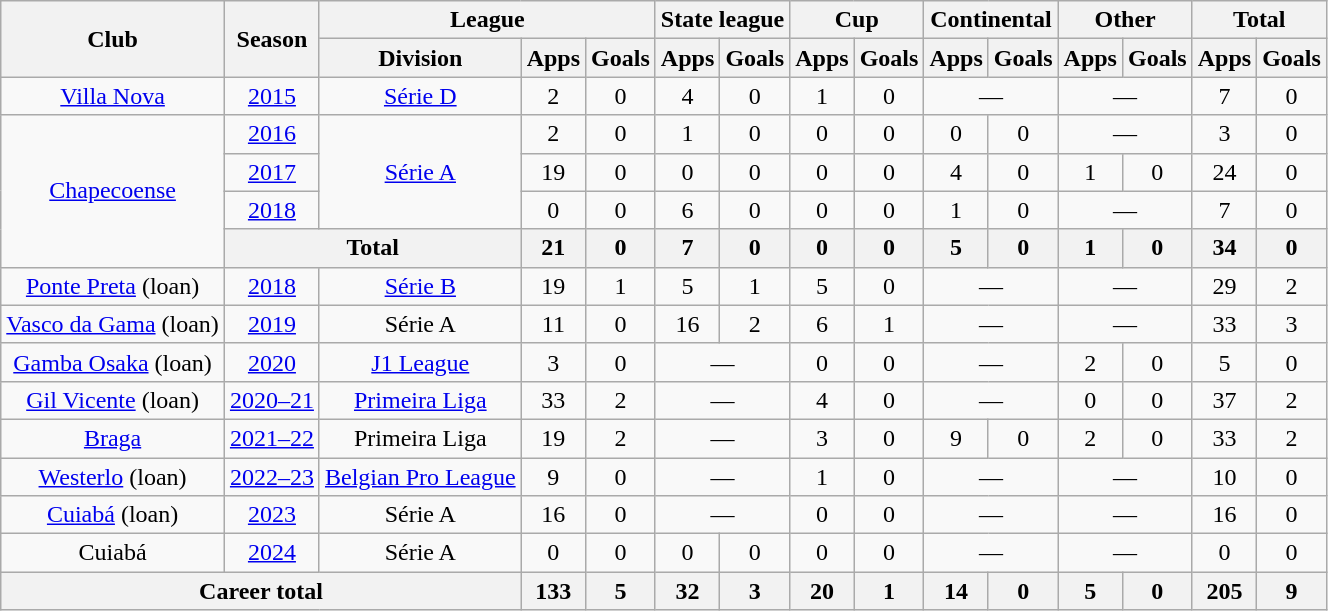<table class="wikitable" style="text-align: center;">
<tr>
<th rowspan="2">Club</th>
<th rowspan="2">Season</th>
<th colspan="3">League</th>
<th colspan="2">State league</th>
<th colspan="2">Cup</th>
<th colspan="2">Continental</th>
<th colspan="2">Other</th>
<th colspan="2">Total</th>
</tr>
<tr>
<th>Division</th>
<th>Apps</th>
<th>Goals</th>
<th>Apps</th>
<th>Goals</th>
<th>Apps</th>
<th>Goals</th>
<th>Apps</th>
<th>Goals</th>
<th>Apps</th>
<th>Goals</th>
<th>Apps</th>
<th>Goals</th>
</tr>
<tr>
<td valign="center"><a href='#'>Villa Nova</a></td>
<td><a href='#'>2015</a></td>
<td><a href='#'>Série D</a></td>
<td>2</td>
<td>0</td>
<td>4</td>
<td>0</td>
<td>1</td>
<td>0</td>
<td colspan="2">—</td>
<td colspan="2">—</td>
<td>7</td>
<td>0</td>
</tr>
<tr>
<td rowspan="4" valign="center"><a href='#'>Chapecoense</a></td>
<td><a href='#'>2016</a></td>
<td rowspan="3"><a href='#'>Série A</a></td>
<td>2</td>
<td>0</td>
<td>1</td>
<td>0</td>
<td>0</td>
<td>0</td>
<td>0</td>
<td>0</td>
<td colspan="2">—</td>
<td>3</td>
<td>0</td>
</tr>
<tr>
<td><a href='#'>2017</a></td>
<td>19</td>
<td>0</td>
<td>0</td>
<td>0</td>
<td>0</td>
<td>0</td>
<td>4</td>
<td>0</td>
<td>1</td>
<td>0</td>
<td>24</td>
<td>0</td>
</tr>
<tr>
<td><a href='#'>2018</a></td>
<td>0</td>
<td>0</td>
<td>6</td>
<td>0</td>
<td>0</td>
<td>0</td>
<td>1</td>
<td>0</td>
<td colspan="2">—</td>
<td>7</td>
<td>0</td>
</tr>
<tr>
<th colspan="2">Total</th>
<th>21</th>
<th>0</th>
<th>7</th>
<th>0</th>
<th>0</th>
<th>0</th>
<th>5</th>
<th>0</th>
<th>1</th>
<th>0</th>
<th>34</th>
<th>0</th>
</tr>
<tr>
<td valign="center"><a href='#'>Ponte Preta</a> (loan)</td>
<td><a href='#'>2018</a></td>
<td><a href='#'>Série B</a></td>
<td>19</td>
<td>1</td>
<td>5</td>
<td>1</td>
<td>5</td>
<td>0</td>
<td colspan="2">—</td>
<td colspan="2">—</td>
<td>29</td>
<td>2</td>
</tr>
<tr>
<td valign="center"><a href='#'>Vasco da Gama</a> (loan)</td>
<td><a href='#'>2019</a></td>
<td>Série A</td>
<td>11</td>
<td>0</td>
<td>16</td>
<td>2</td>
<td>6</td>
<td>1</td>
<td colspan="2">—</td>
<td colspan="2">—</td>
<td>33</td>
<td>3</td>
</tr>
<tr>
<td valign="center"><a href='#'>Gamba Osaka</a> (loan)</td>
<td><a href='#'>2020</a></td>
<td><a href='#'>J1 League</a></td>
<td>3</td>
<td>0</td>
<td colspan="2">—</td>
<td>0</td>
<td>0</td>
<td colspan="2">—</td>
<td>2</td>
<td>0</td>
<td>5</td>
<td>0</td>
</tr>
<tr>
<td valign="center"><a href='#'>Gil Vicente</a> (loan)</td>
<td><a href='#'>2020–21</a></td>
<td><a href='#'>Primeira Liga</a></td>
<td>33</td>
<td>2</td>
<td colspan="2">—</td>
<td>4</td>
<td>0</td>
<td colspan="2">—</td>
<td>0</td>
<td>0</td>
<td>37</td>
<td>2</td>
</tr>
<tr>
<td valign="center"><a href='#'>Braga</a></td>
<td><a href='#'>2021–22</a></td>
<td>Primeira Liga</td>
<td>19</td>
<td>2</td>
<td colspan="2">—</td>
<td>3</td>
<td>0</td>
<td>9</td>
<td>0</td>
<td>2</td>
<td>0</td>
<td>33</td>
<td>2</td>
</tr>
<tr>
<td valign="center"><a href='#'>Westerlo</a> (loan)</td>
<td><a href='#'>2022–23</a></td>
<td><a href='#'>Belgian Pro League</a></td>
<td>9</td>
<td>0</td>
<td colspan="2">—</td>
<td>1</td>
<td>0</td>
<td colspan="2">—</td>
<td colspan="2">—</td>
<td>10</td>
<td>0</td>
</tr>
<tr>
<td valign="center"><a href='#'>Cuiabá</a> (loan)</td>
<td><a href='#'>2023</a></td>
<td>Série A</td>
<td>16</td>
<td>0</td>
<td colspan="2">—</td>
<td>0</td>
<td>0</td>
<td colspan="2">—</td>
<td colspan="2">—</td>
<td>16</td>
<td>0</td>
</tr>
<tr>
<td valign="center">Cuiabá</td>
<td><a href='#'>2024</a></td>
<td>Série A</td>
<td>0</td>
<td>0</td>
<td>0</td>
<td>0</td>
<td>0</td>
<td>0</td>
<td colspan="2">—</td>
<td colspan="2">—</td>
<td>0</td>
<td>0</td>
</tr>
<tr>
<th colspan="3"><strong>Career total</strong></th>
<th>133</th>
<th>5</th>
<th>32</th>
<th>3</th>
<th>20</th>
<th>1</th>
<th>14</th>
<th>0</th>
<th>5</th>
<th>0</th>
<th>205</th>
<th>9</th>
</tr>
</table>
